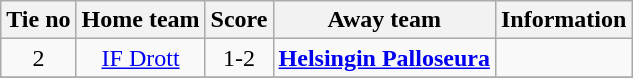<table class="wikitable" style="text-align:center">
<tr>
<th style= width="40px">Tie no</th>
<th style= width="150px">Home team</th>
<th style= width="60px">Score</th>
<th style= width="150px">Away team</th>
<th style= width="30px">Information</th>
</tr>
<tr>
<td>2</td>
<td><a href='#'>IF Drott</a></td>
<td>1-2</td>
<td><strong><a href='#'>Helsingin Palloseura</a></strong></td>
<td></td>
</tr>
<tr>
</tr>
</table>
